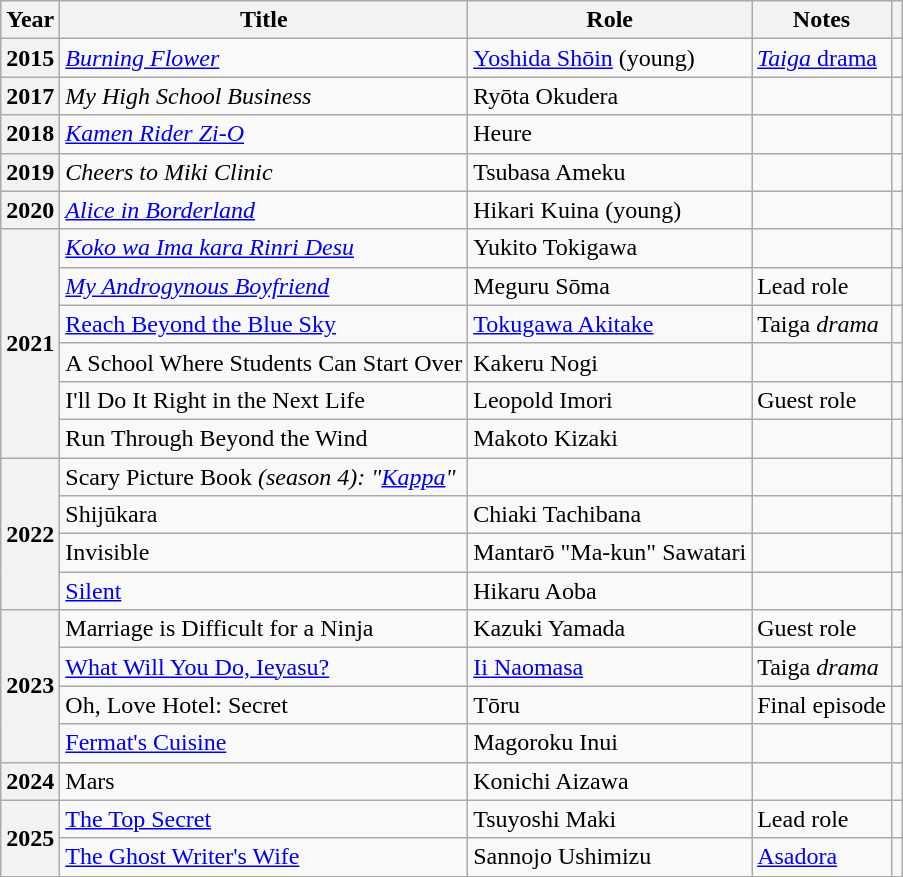<table class="wikitable plainrowheaders sortable"  style=font-size:100%>
<tr>
<th scope="col">Year</th>
<th scope="col">Title</th>
<th scope="col">Role</th>
<th scope="col" class="unsortable">Notes</th>
<th scope="col" class="unsortable"></th>
</tr>
<tr>
<th scope="row">2015</th>
<td><em><a href='#'>Burning Flower</a></em></td>
<td><a href='#'>Yoshida Shōin</a> (young)</td>
<td><a href='#'><em>Taiga</em> drama</a></td>
<td style="text-align:center;"></td>
</tr>
<tr>
<th scope="row">2017</th>
<td><em>My High School Business</em></td>
<td>Ryōta Okudera</td>
<td></td>
<td style="text-align:center;"></td>
</tr>
<tr>
<th scope="row">2018</th>
<td><em><a href='#'>Kamen Rider Zi-O</a></em></td>
<td>Heure</td>
<td></td>
<td style="text-align:center;"></td>
</tr>
<tr>
<th scope="row">2019</th>
<td><em>Cheers to Miki Clinic</em></td>
<td>Tsubasa Ameku</td>
<td></td>
<td style="text-align:center;"></td>
</tr>
<tr>
<th scope="row">2020</th>
<td><em><a href='#'>Alice in Borderland</a></em></td>
<td>Hikari Kuina (young)</td>
<td></td>
<td style="text-align:center;"></td>
</tr>
<tr>
<th rowspan="6" scope="row">2021</th>
<td><em><a href='#'>Koko wa Ima kara Rinri Desu</a></em></td>
<td>Yukito Tokigawa</td>
<td></td>
<td style="text-align:center;"></td>
</tr>
<tr>
<td><em><a href='#'>My Androgynous Boyfriend</a></td>
<td>Meguru Sōma</td>
<td>Lead role</td>
<td style="text-align:center;"></td>
</tr>
<tr>
<td></em><a href='#'>Reach Beyond the Blue Sky</a><em></td>
<td><a href='#'>Tokugawa Akitake</a></td>
<td></em>Taiga<em> drama</td>
<td style="text-align:center;"></td>
</tr>
<tr>
<td></em>A School Where Students Can Start Over<em></td>
<td>Kakeru Nogi</td>
<td></td>
<td style="text-align:center;"></td>
</tr>
<tr>
<td></em>I'll Do It Right in the Next Life<em></td>
<td>Leopold Imori</td>
<td>Guest role</td>
<td style="text-align:center;"></td>
</tr>
<tr>
<td></em>Run Through Beyond the Wind<em></td>
<td>Makoto Kizaki</td>
<td></td>
<td style="text-align:center;"></td>
</tr>
<tr>
<th rowspan="4" scope="row">2022</th>
<td></em>Scary Picture Book<em> (season 4): "<a href='#'>Kappa</a>"</td>
<td></td>
<td></td>
<td style="text-align:center;"></td>
</tr>
<tr>
<td></em>Shijūkara<em></td>
<td>Chiaki Tachibana</td>
<td></td>
<td style="text-align:center;"></td>
</tr>
<tr>
<td></em>Invisible<em></td>
<td>Mantarō "Ma-kun" Sawatari</td>
<td></td>
<td style="text-align:center;"></td>
</tr>
<tr>
<td></em><a href='#'>Silent</a><em></td>
<td>Hikaru Aoba</td>
<td></td>
<td style="text-align:center;"></td>
</tr>
<tr>
<th rowspan="4" scope="row">2023</th>
<td></em>Marriage is Difficult for a Ninja<em></td>
<td>Kazuki Yamada</td>
<td>Guest role</td>
<td style="text-align:center;"></td>
</tr>
<tr>
<td></em><a href='#'>What Will You Do, Ieyasu?</a><em></td>
<td><a href='#'>Ii Naomasa</a></td>
<td></em>Taiga<em> drama</td>
<td style="text-align:center;"></td>
</tr>
<tr>
<td></em>Oh, Love Hotel: Secret<em></td>
<td>Tōru</td>
<td>Final episode</td>
<td style="text-align:center;"></td>
</tr>
<tr>
<td></em><a href='#'>Fermat's Cuisine</a><em></td>
<td>Magoroku Inui</td>
<td></td>
<td style="text-align:center;"></td>
</tr>
<tr>
<th rowspan="1" scope="row">2024</th>
<td></em>Mars<em></td>
<td>Konichi Aizawa</td>
<td></td>
<td style="text-align:center;"></td>
</tr>
<tr>
<th rowspan="2" scope="row">2025</th>
<td></em><a href='#'>The Top Secret</a><em></td>
<td>Tsuyoshi Maki</td>
<td>Lead role</td>
<td style="text-align:center;"></td>
</tr>
<tr>
<td></em><a href='#'>The Ghost Writer's Wife</a><em></td>
<td>Sannojo Ushimizu</td>
<td></em><a href='#'>Asadora</a><em></td>
<td style="text-align:center;"></td>
</tr>
<tr>
</tr>
</table>
